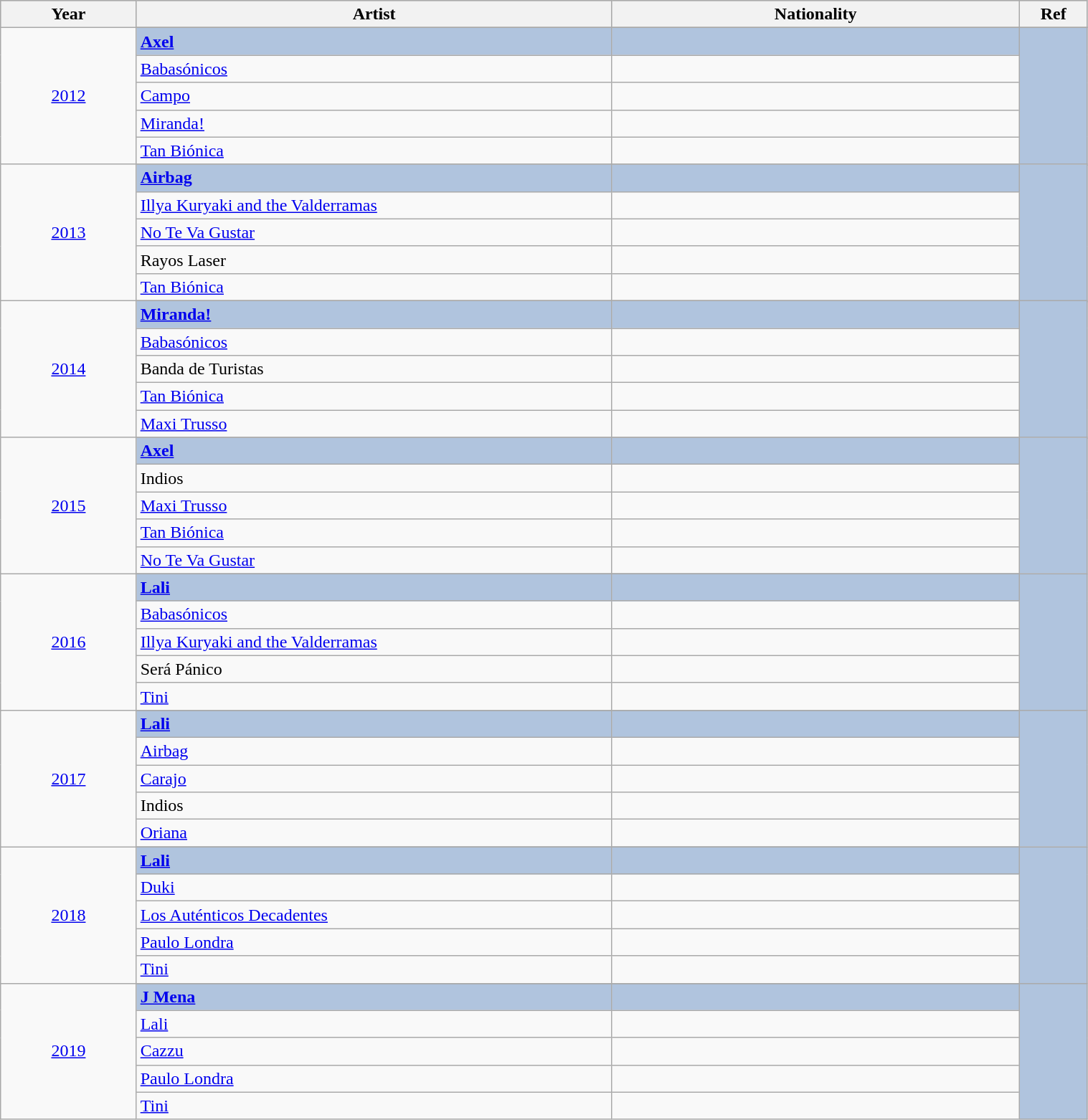<table class="wikitable" style="width:80%;">
<tr style="background:#bebebe;">
<th style="width:10%;">Year</th>
<th style="width:35%;">Artist</th>
<th style="width:30%;">Nationality</th>
<th style="width:5%;">Ref</th>
</tr>
<tr>
<td rowspan="6" align="center"><a href='#'>2012</a></td>
</tr>
<tr style="background:#B0C4DE">
<td><strong><a href='#'>Axel</a></strong></td>
<td><strong></strong></td>
<td rowspan="6" align="center"></td>
</tr>
<tr>
<td><a href='#'>Babasónicos</a></td>
<td></td>
</tr>
<tr>
<td><a href='#'>Campo</a></td>
<td></td>
</tr>
<tr>
<td><a href='#'>Miranda!</a></td>
<td></td>
</tr>
<tr>
<td><a href='#'>Tan Biónica</a></td>
<td></td>
</tr>
<tr>
<td rowspan="6" align="center"><a href='#'>2013</a></td>
</tr>
<tr style="background:#B0C4DE">
<td><strong><a href='#'>Airbag</a></strong></td>
<td><strong></strong></td>
<td rowspan="6" align="center"></td>
</tr>
<tr>
<td><a href='#'>Illya Kuryaki and the Valderramas</a></td>
<td></td>
</tr>
<tr>
<td><a href='#'>No Te Va Gustar</a></td>
<td></td>
</tr>
<tr>
<td>Rayos Laser</td>
<td></td>
</tr>
<tr>
<td><a href='#'>Tan Biónica</a></td>
<td></td>
</tr>
<tr>
<td rowspan="6" align="center"><a href='#'>2014</a></td>
</tr>
<tr style="background:#B0C4DE">
<td><strong><a href='#'>Miranda!</a></strong></td>
<td><strong></strong></td>
<td rowspan="6" align="center"></td>
</tr>
<tr>
<td><a href='#'>Babasónicos</a></td>
<td></td>
</tr>
<tr>
<td>Banda de Turistas</td>
<td></td>
</tr>
<tr>
<td><a href='#'>Tan Biónica</a></td>
<td></td>
</tr>
<tr>
<td><a href='#'>Maxi Trusso</a></td>
<td></td>
</tr>
<tr>
<td rowspan="6" align="center"><a href='#'>2015</a></td>
</tr>
<tr style="background:#B0C4DE">
<td><strong><a href='#'>Axel</a></strong></td>
<td><strong></strong></td>
<td rowspan="6" align="center"></td>
</tr>
<tr>
<td>Indios</td>
<td></td>
</tr>
<tr>
<td><a href='#'>Maxi Trusso</a></td>
<td></td>
</tr>
<tr>
<td><a href='#'>Tan Biónica</a></td>
<td></td>
</tr>
<tr>
<td><a href='#'>No Te Va Gustar</a></td>
<td></td>
</tr>
<tr>
<td rowspan="6" align="center"><a href='#'>2016</a></td>
</tr>
<tr style="background:#B0C4DE">
<td><strong><a href='#'>Lali</a></strong></td>
<td><strong></strong></td>
<td rowspan="6" align="center"></td>
</tr>
<tr>
<td><a href='#'>Babasónicos</a></td>
<td></td>
</tr>
<tr>
<td><a href='#'>Illya Kuryaki and the Valderramas</a></td>
<td></td>
</tr>
<tr>
<td>Será Pánico</td>
<td></td>
</tr>
<tr>
<td><a href='#'>Tini</a></td>
<td></td>
</tr>
<tr>
<td rowspan="6" align="center"><a href='#'>2017</a></td>
</tr>
<tr style="background:#B0C4DE">
<td><strong><a href='#'>Lali</a></strong></td>
<td><strong></strong></td>
<td rowspan="6" align="center"></td>
</tr>
<tr>
<td><a href='#'>Airbag</a></td>
<td></td>
</tr>
<tr>
<td><a href='#'>Carajo</a></td>
<td></td>
</tr>
<tr>
<td>Indios</td>
<td></td>
</tr>
<tr>
<td><a href='#'>Oriana</a></td>
<td></td>
</tr>
<tr>
<td rowspan="6" align="center"><a href='#'>2018</a></td>
</tr>
<tr style="background:#B0C4DE">
<td><strong><a href='#'>Lali</a></strong></td>
<td><strong></strong></td>
<td rowspan="6" align="center"></td>
</tr>
<tr>
<td><a href='#'>Duki</a></td>
<td></td>
</tr>
<tr>
<td><a href='#'>Los Auténticos Decadentes</a></td>
<td></td>
</tr>
<tr>
<td><a href='#'>Paulo Londra</a></td>
<td></td>
</tr>
<tr>
<td><a href='#'>Tini</a></td>
<td></td>
</tr>
<tr>
<td rowspan="6" align="center"><a href='#'>2019</a></td>
</tr>
<tr style="background:#B0C4DE">
<td><strong><a href='#'>J Mena</a></strong></td>
<td><strong></strong></td>
<td rowspan="6" align="center"></td>
</tr>
<tr>
<td><a href='#'>Lali</a></td>
<td></td>
</tr>
<tr>
<td><a href='#'>Cazzu</a></td>
<td></td>
</tr>
<tr>
<td><a href='#'>Paulo Londra</a></td>
<td></td>
</tr>
<tr>
<td><a href='#'>Tini</a></td>
<td></td>
</tr>
</table>
